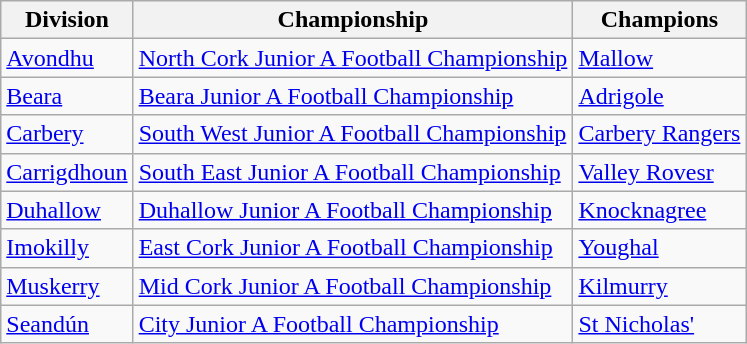<table class="wikitable">
<tr>
<th>Division</th>
<th>Championship</th>
<th>Champions</th>
</tr>
<tr>
<td><a href='#'>Avondhu</a></td>
<td><a href='#'>North Cork Junior A Football Championship</a></td>
<td><a href='#'>Mallow</a></td>
</tr>
<tr>
<td><a href='#'>Beara</a></td>
<td><a href='#'>Beara Junior A Football Championship</a></td>
<td><a href='#'>Adrigole</a></td>
</tr>
<tr>
<td><a href='#'>Carbery</a></td>
<td><a href='#'>South West Junior A Football Championship</a></td>
<td><a href='#'>Carbery Rangers</a></td>
</tr>
<tr>
<td><a href='#'>Carrigdhoun</a></td>
<td><a href='#'>South East Junior A Football Championship</a></td>
<td><a href='#'>Valley Rovesr</a></td>
</tr>
<tr>
<td><a href='#'>Duhallow</a></td>
<td><a href='#'>Duhallow Junior A Football Championship</a></td>
<td><a href='#'>Knocknagree</a></td>
</tr>
<tr>
<td><a href='#'>Imokilly</a></td>
<td><a href='#'>East Cork Junior A Football Championship</a></td>
<td><a href='#'>Youghal</a></td>
</tr>
<tr>
<td><a href='#'>Muskerry</a></td>
<td><a href='#'>Mid Cork Junior A Football Championship</a></td>
<td><a href='#'>Kilmurry</a></td>
</tr>
<tr>
<td><a href='#'>Seandún</a></td>
<td><a href='#'>City Junior A Football Championship</a></td>
<td><a href='#'>St Nicholas'</a></td>
</tr>
</table>
